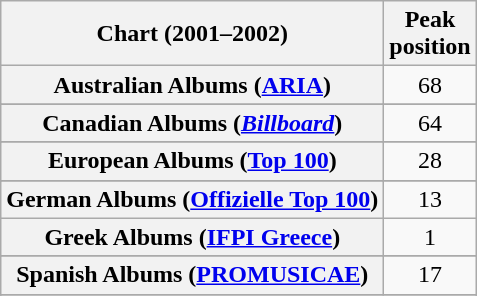<table class="wikitable sortable plainrowheaders" style="text-align:center;">
<tr>
<th scope="col">Chart (2001–2002)</th>
<th scope="col">Peak<br>position</th>
</tr>
<tr>
<th scope="row">Australian Albums (<a href='#'>ARIA</a>)</th>
<td>68</td>
</tr>
<tr>
</tr>
<tr>
<th scope="row">Canadian Albums (<em><a href='#'>Billboard</a></em>)</th>
<td>64</td>
</tr>
<tr>
</tr>
<tr>
<th scope="row">European Albums (<a href='#'>Top 100</a>)</th>
<td>28</td>
</tr>
<tr>
</tr>
<tr>
<th scope="row">German Albums (<a href='#'>Offizielle Top 100</a>)</th>
<td>13</td>
</tr>
<tr>
<th scope="row">Greek Albums (<a href='#'>IFPI Greece</a>)</th>
<td>1</td>
</tr>
<tr>
</tr>
<tr>
</tr>
<tr>
</tr>
<tr>
</tr>
<tr>
</tr>
<tr>
<th scope="row">Spanish Albums (<a href='#'>PROMUSICAE</a>)</th>
<td>17</td>
</tr>
<tr>
</tr>
<tr>
</tr>
<tr>
</tr>
<tr>
</tr>
</table>
